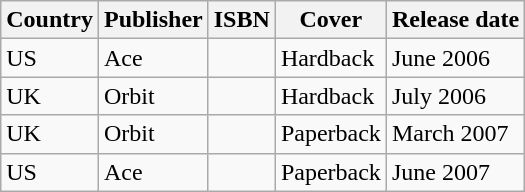<table class="wikitable">
<tr>
<th>Country</th>
<th>Publisher</th>
<th>ISBN</th>
<th>Cover</th>
<th>Release date</th>
</tr>
<tr>
<td>US</td>
<td>Ace</td>
<td></td>
<td>Hardback</td>
<td>June 2006</td>
</tr>
<tr>
<td>UK</td>
<td>Orbit</td>
<td></td>
<td>Hardback</td>
<td>July 2006</td>
</tr>
<tr>
<td>UK</td>
<td>Orbit</td>
<td></td>
<td>Paperback</td>
<td>March 2007</td>
</tr>
<tr>
<td>US</td>
<td>Ace</td>
<td></td>
<td>Paperback</td>
<td>June 2007</td>
</tr>
</table>
